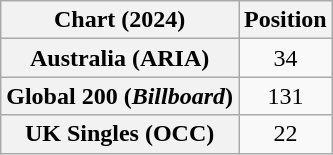<table class="wikitable sortable plainrowheaders" style="text-align:center">
<tr>
<th scope="col">Chart (2024)</th>
<th scope="col">Position</th>
</tr>
<tr>
<th scope="row">Australia (ARIA)</th>
<td>34</td>
</tr>
<tr>
<th scope="row">Global 200 (<em>Billboard</em>)</th>
<td>131</td>
</tr>
<tr>
<th scope="row">UK Singles (OCC)</th>
<td>22</td>
</tr>
</table>
